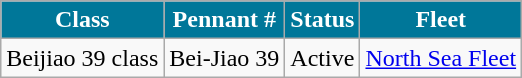<table class="wikitable">
<tr>
<th style="background:#079;color:#fff;">Class</th>
<th style="background:#079;color:#fff;">Pennant #</th>
<th style="background:#079;color:#fff;">Status</th>
<th style="background:#079;color:#fff;">Fleet</th>
</tr>
<tr>
<td>Beijiao 39 class</td>
<td>Bei-Jiao 39</td>
<td>Active</td>
<td><a href='#'>North Sea Fleet</a></td>
</tr>
</table>
